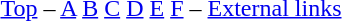<table id="toc" class="toc" summary="Contents" align="center">
<tr>
<th><br></th>
<td></td>
<td align="center"><br><a href='#'>Top</a> – <a href='#'>A</a> <a href='#'>B</a> <a href='#'>C</a> <a href='#'>D</a> <a href='#'>E</a> <a href='#'>F</a> – <a href='#'>External links</a> </td>
</tr>
</table>
